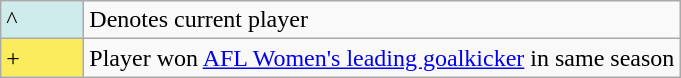<table class="wikitable">
<tr>
<td style="background-color:#CFECEC; width:3em">^</td>
<td>Denotes current player</td>
</tr>
<tr>
<td style="background-color:#FBEC5D; width:3em">+</td>
<td>Player won <a href='#'>AFL Women's leading goalkicker</a> in same season</td>
</tr>
</table>
